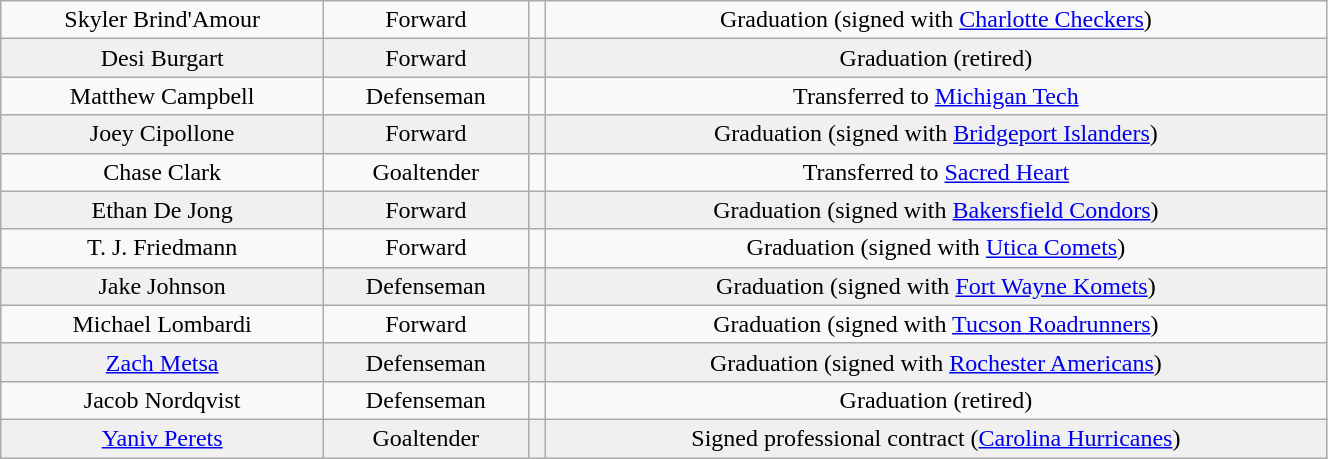<table class="wikitable" width="70%">
<tr align="center" bgcolor="">
<td>Skyler Brind'Amour</td>
<td>Forward</td>
<td></td>
<td>Graduation (signed with <a href='#'>Charlotte Checkers</a>)</td>
</tr>
<tr align="center" bgcolor="f0f0f0">
<td>Desi Burgart</td>
<td>Forward</td>
<td></td>
<td>Graduation (retired)</td>
</tr>
<tr align="center" bgcolor="">
<td>Matthew Campbell</td>
<td>Defenseman</td>
<td></td>
<td>Transferred to <a href='#'>Michigan Tech</a></td>
</tr>
<tr align="center" bgcolor="f0f0f0">
<td>Joey Cipollone</td>
<td>Forward</td>
<td></td>
<td>Graduation (signed with <a href='#'>Bridgeport Islanders</a>)</td>
</tr>
<tr align="center" bgcolor="">
<td>Chase Clark</td>
<td>Goaltender</td>
<td></td>
<td>Transferred to <a href='#'>Sacred Heart</a></td>
</tr>
<tr align="center" bgcolor="f0f0f0">
<td>Ethan De Jong</td>
<td>Forward</td>
<td></td>
<td>Graduation (signed with <a href='#'>Bakersfield Condors</a>)</td>
</tr>
<tr align="center" bgcolor="">
<td>T. J. Friedmann</td>
<td>Forward</td>
<td></td>
<td>Graduation (signed with <a href='#'>Utica Comets</a>)</td>
</tr>
<tr align="center" bgcolor="f0f0f0">
<td>Jake Johnson</td>
<td>Defenseman</td>
<td></td>
<td>Graduation (signed with <a href='#'>Fort Wayne Komets</a>)</td>
</tr>
<tr align="center" bgcolor="">
<td>Michael Lombardi</td>
<td>Forward</td>
<td></td>
<td>Graduation (signed with <a href='#'>Tucson Roadrunners</a>)</td>
</tr>
<tr align="center" bgcolor="f0f0f0">
<td><a href='#'>Zach Metsa</a></td>
<td>Defenseman</td>
<td></td>
<td>Graduation (signed with <a href='#'>Rochester Americans</a>)</td>
</tr>
<tr align="center" bgcolor="">
<td>Jacob Nordqvist</td>
<td>Defenseman</td>
<td></td>
<td>Graduation (retired)</td>
</tr>
<tr align="center" bgcolor="f0f0f0">
<td><a href='#'>Yaniv Perets</a></td>
<td>Goaltender</td>
<td></td>
<td>Signed professional contract (<a href='#'>Carolina Hurricanes</a>)</td>
</tr>
</table>
